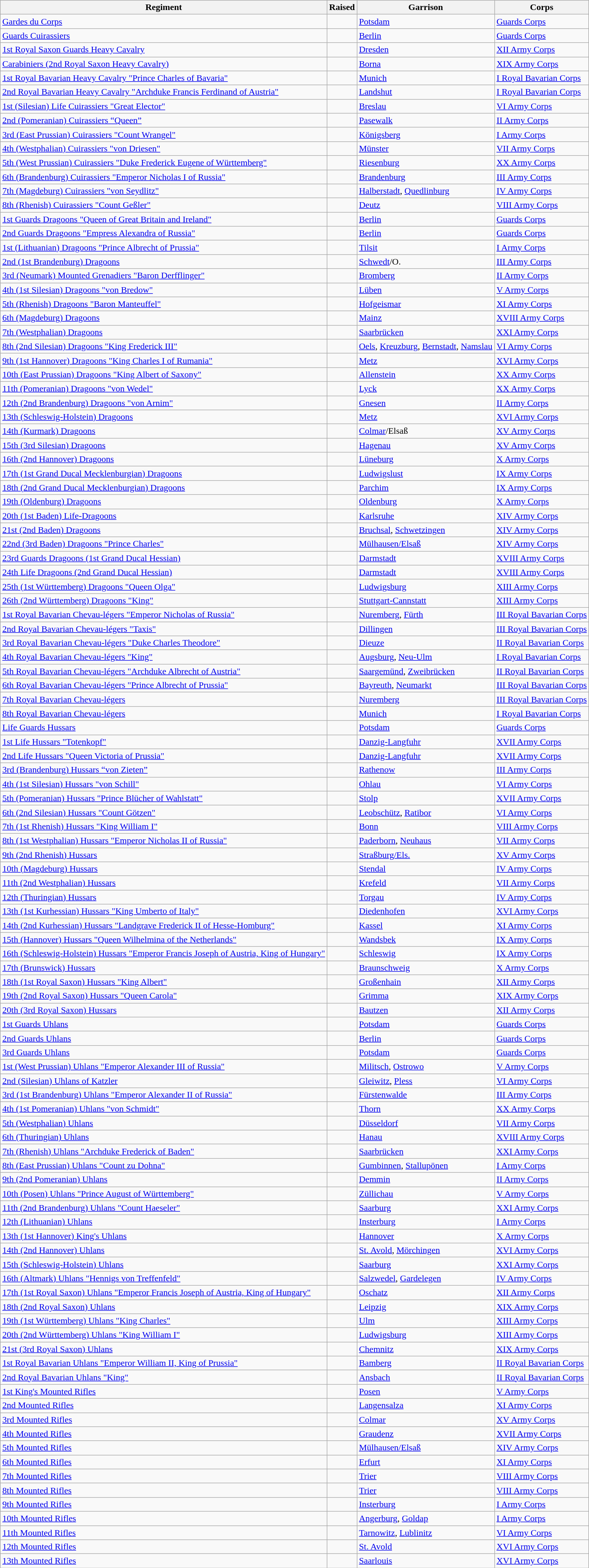<table class="wikitable sortable">
<tr>
<th>Regiment</th>
<th>Raised</th>
<th>Garrison</th>
<th>Corps</th>
</tr>
<tr>
<td><a href='#'>Gardes du Corps</a></td>
<td></td>
<td><a href='#'>Potsdam</a></td>
<td><a href='#'>Guards Corps</a></td>
</tr>
<tr>
<td><a href='#'>Guards Cuirassiers</a></td>
<td></td>
<td><a href='#'>Berlin</a></td>
<td><a href='#'>Guards Corps</a></td>
</tr>
<tr>
<td><a href='#'>1st Royal Saxon Guards Heavy Cavalry</a></td>
<td></td>
<td><a href='#'>Dresden</a></td>
<td><a href='#'>XII Army Corps</a></td>
</tr>
<tr>
<td><a href='#'>Carabiniers (2nd Royal Saxon Heavy Cavalry)</a></td>
<td></td>
<td><a href='#'>Borna</a></td>
<td><a href='#'>XIX Army Corps</a></td>
</tr>
<tr>
<td><a href='#'>1st Royal Bavarian Heavy Cavalry "Prince Charles of Bavaria"</a></td>
<td></td>
<td><a href='#'>Munich</a></td>
<td><a href='#'>I Royal Bavarian Corps</a></td>
</tr>
<tr>
<td><a href='#'>2nd Royal Bavarian Heavy Cavalry "Archduke Francis Ferdinand of Austria"</a></td>
<td></td>
<td><a href='#'>Landshut</a></td>
<td><a href='#'>I Royal Bavarian Corps</a></td>
</tr>
<tr>
<td><a href='#'>1st (Silesian) Life Cuirassiers "Great Elector"</a></td>
<td></td>
<td><a href='#'>Breslau</a></td>
<td><a href='#'>VI Army Corps</a></td>
</tr>
<tr>
<td><a href='#'>2nd (Pomeranian) Cuirassiers “Queen”</a></td>
<td></td>
<td><a href='#'>Pasewalk</a></td>
<td><a href='#'>II Army Corps</a></td>
</tr>
<tr>
<td><a href='#'>3rd (East Prussian) Cuirassiers "Count Wrangel"</a></td>
<td></td>
<td><a href='#'>Königsberg</a></td>
<td><a href='#'>I Army Corps</a></td>
</tr>
<tr>
<td><a href='#'>4th (Westphalian) Cuirassiers "von Driesen"</a></td>
<td></td>
<td><a href='#'>Münster</a></td>
<td><a href='#'>VII Army Corps</a></td>
</tr>
<tr>
<td><a href='#'>5th (West Prussian) Cuirassiers "Duke Frederick Eugene of Württemberg"</a></td>
<td></td>
<td><a href='#'>Riesenburg</a></td>
<td><a href='#'>XX Army Corps</a></td>
</tr>
<tr>
<td><a href='#'>6th (Brandenburg) Cuirassiers "Emperor Nicholas I of Russia"</a></td>
<td></td>
<td><a href='#'>Brandenburg</a></td>
<td><a href='#'>III Army Corps</a></td>
</tr>
<tr>
<td><a href='#'>7th (Magdeburg) Cuirassiers "von Seydlitz"</a></td>
<td></td>
<td><a href='#'>Halberstadt</a>, <a href='#'>Quedlinburg</a></td>
<td><a href='#'>IV Army Corps</a></td>
</tr>
<tr>
<td><a href='#'>8th (Rhenish) Cuirassiers "Count Geßler"</a></td>
<td></td>
<td><a href='#'>Deutz</a></td>
<td><a href='#'>VIII Army Corps</a></td>
</tr>
<tr>
<td><a href='#'>1st Guards Dragoons "Queen of Great Britain and Ireland"</a></td>
<td></td>
<td><a href='#'>Berlin</a></td>
<td><a href='#'>Guards Corps</a></td>
</tr>
<tr>
<td><a href='#'>2nd Guards Dragoons "Empress Alexandra of Russia"</a></td>
<td></td>
<td><a href='#'>Berlin</a></td>
<td><a href='#'>Guards Corps</a></td>
</tr>
<tr>
<td><a href='#'>1st (Lithuanian) Dragoons "Prince Albrecht of Prussia"</a></td>
<td></td>
<td><a href='#'>Tilsit</a></td>
<td><a href='#'>I Army Corps</a></td>
</tr>
<tr>
<td><a href='#'>2nd (1st Brandenburg) Dragoons</a></td>
<td></td>
<td><a href='#'>Schwedt</a>/O.</td>
<td><a href='#'>III Army Corps</a></td>
</tr>
<tr>
<td><a href='#'>3rd (Neumark) Mounted Grenadiers "Baron Derfflinger"</a></td>
<td></td>
<td><a href='#'>Bromberg</a></td>
<td><a href='#'>II Army Corps</a></td>
</tr>
<tr>
<td><a href='#'>4th (1st Silesian) Dragoons "von Bredow"</a></td>
<td></td>
<td><a href='#'>Lüben</a></td>
<td><a href='#'>V Army Corps</a></td>
</tr>
<tr>
<td><a href='#'>5th (Rhenish) Dragoons "Baron Manteuffel"</a></td>
<td></td>
<td><a href='#'>Hofgeismar</a></td>
<td><a href='#'>XI Army Corps</a></td>
</tr>
<tr>
<td><a href='#'>6th (Magdeburg) Dragoons</a></td>
<td></td>
<td><a href='#'>Mainz</a></td>
<td><a href='#'>XVIII Army Corps</a></td>
</tr>
<tr>
<td><a href='#'>7th (Westphalian) Dragoons</a></td>
<td></td>
<td><a href='#'>Saarbrücken</a></td>
<td><a href='#'>XXI Army Corps</a></td>
</tr>
<tr>
<td><a href='#'>8th (2nd Silesian) Dragoons "King Frederick III"</a></td>
<td></td>
<td><a href='#'>Oels</a>, <a href='#'>Kreuzburg</a>, <a href='#'>Bernstadt</a>, <a href='#'>Namslau</a></td>
<td><a href='#'>VI Army Corps</a></td>
</tr>
<tr>
<td><a href='#'>9th (1st Hannover) Dragoons "King Charles I of Rumania"</a></td>
<td></td>
<td><a href='#'>Metz</a></td>
<td><a href='#'>XVI Army Corps</a></td>
</tr>
<tr>
<td><a href='#'>10th (East Prussian) Dragoons "King Albert of Saxony"</a></td>
<td></td>
<td><a href='#'>Allenstein</a></td>
<td><a href='#'>XX Army Corps</a></td>
</tr>
<tr>
<td><a href='#'>11th (Pomeranian) Dragoons "von Wedel"</a></td>
<td></td>
<td><a href='#'>Lyck</a></td>
<td><a href='#'>XX Army Corps</a></td>
</tr>
<tr>
<td><a href='#'>12th (2nd Brandenburg) Dragoons "von Arnim"</a></td>
<td></td>
<td><a href='#'>Gnesen</a></td>
<td><a href='#'>II Army Corps</a></td>
</tr>
<tr>
<td><a href='#'>13th (Schleswig-Holstein) Dragoons</a></td>
<td></td>
<td><a href='#'>Metz</a></td>
<td><a href='#'>XVI Army Corps</a></td>
</tr>
<tr>
<td><a href='#'>14th (Kurmark) Dragoons</a></td>
<td></td>
<td><a href='#'>Colmar</a>/Elsaß</td>
<td><a href='#'>XV Army Corps</a></td>
</tr>
<tr>
<td><a href='#'>15th (3rd Silesian) Dragoons</a></td>
<td></td>
<td><a href='#'>Hagenau</a></td>
<td><a href='#'>XV Army Corps</a></td>
</tr>
<tr>
<td><a href='#'>16th (2nd Hannover) Dragoons</a></td>
<td></td>
<td><a href='#'>Lüneburg</a></td>
<td><a href='#'>X Army Corps</a></td>
</tr>
<tr>
<td><a href='#'>17th (1st Grand Ducal Mecklenburgian) Dragoons</a></td>
<td></td>
<td><a href='#'>Ludwigslust</a></td>
<td><a href='#'>IX Army Corps</a></td>
</tr>
<tr>
<td><a href='#'>18th (2nd Grand Ducal Mecklenburgian) Dragoons</a></td>
<td></td>
<td><a href='#'>Parchim</a></td>
<td><a href='#'>IX Army Corps</a></td>
</tr>
<tr>
<td><a href='#'>19th (Oldenburg) Dragoons</a></td>
<td></td>
<td><a href='#'>Oldenburg</a></td>
<td><a href='#'>X Army Corps</a></td>
</tr>
<tr>
<td><a href='#'>20th (1st Baden) Life-Dragoons</a></td>
<td></td>
<td><a href='#'>Karlsruhe</a></td>
<td><a href='#'>XIV Army Corps</a></td>
</tr>
<tr>
<td><a href='#'>21st (2nd Baden) Dragoons</a></td>
<td></td>
<td><a href='#'>Bruchsal</a>, <a href='#'>Schwetzingen</a></td>
<td><a href='#'>XIV Army Corps</a></td>
</tr>
<tr>
<td><a href='#'>22nd (3rd Baden) Dragoons "Prince Charles"</a></td>
<td></td>
<td><a href='#'>Mülhausen/Elsaß</a></td>
<td><a href='#'>XIV Army Corps</a></td>
</tr>
<tr>
<td><a href='#'>23rd Guards Dragoons (1st Grand Ducal Hessian)</a></td>
<td></td>
<td><a href='#'>Darmstadt</a></td>
<td><a href='#'>XVIII Army Corps</a></td>
</tr>
<tr>
<td><a href='#'>24th Life Dragoons (2nd Grand Ducal Hessian)</a></td>
<td></td>
<td><a href='#'>Darmstadt</a></td>
<td><a href='#'>XVIII Army Corps</a></td>
</tr>
<tr>
<td><a href='#'>25th (1st Württemberg) Dragoons "Queen Olga"</a></td>
<td></td>
<td><a href='#'>Ludwigsburg</a></td>
<td><a href='#'>XIII Army Corps</a></td>
</tr>
<tr>
<td><a href='#'>26th (2nd Württemberg) Dragoons "King"</a></td>
<td></td>
<td><a href='#'>Stuttgart-Cannstatt</a></td>
<td><a href='#'>XIII Army Corps</a></td>
</tr>
<tr>
<td><a href='#'>1st Royal Bavarian Chevau-légers "Emperor Nicholas of Russia"</a></td>
<td></td>
<td><a href='#'>Nuremberg</a>, <a href='#'>Fürth</a></td>
<td><a href='#'>III Royal Bavarian Corps</a></td>
</tr>
<tr>
<td><a href='#'>2nd Royal Bavarian Chevau-légers "Taxis"</a></td>
<td></td>
<td><a href='#'>Dillingen</a></td>
<td><a href='#'>III Royal Bavarian Corps</a></td>
</tr>
<tr>
<td><a href='#'>3rd Royal Bavarian Chevau-légers "Duke Charles Theodore"</a></td>
<td></td>
<td><a href='#'>Dieuze</a></td>
<td><a href='#'>II Royal Bavarian Corps</a></td>
</tr>
<tr>
<td><a href='#'>4th Royal Bavarian Chevau-légers "King"</a></td>
<td></td>
<td><a href='#'>Augsburg</a>, <a href='#'>Neu-Ulm</a></td>
<td><a href='#'>I Royal Bavarian Corps</a></td>
</tr>
<tr>
<td><a href='#'>5th Royal Bavarian Chevau-légers "Archduke Albrecht of Austria"</a></td>
<td></td>
<td><a href='#'>Saargemünd</a>, <a href='#'>Zweibrücken</a></td>
<td><a href='#'>II Royal Bavarian Corps</a></td>
</tr>
<tr>
<td><a href='#'>6th Royal Bavarian Chevau-légers "Prince Albrecht of Prussia"</a></td>
<td></td>
<td><a href='#'>Bayreuth</a>, <a href='#'>Neumarkt</a></td>
<td><a href='#'>III Royal Bavarian Corps</a></td>
</tr>
<tr>
<td><a href='#'>7th Royal Bavarian Chevau-légers</a></td>
<td></td>
<td><a href='#'>Nuremberg</a></td>
<td><a href='#'>III Royal Bavarian Corps</a></td>
</tr>
<tr>
<td><a href='#'>8th Royal Bavarian Chevau-légers</a></td>
<td></td>
<td><a href='#'>Munich</a></td>
<td><a href='#'>I Royal Bavarian Corps</a></td>
</tr>
<tr>
<td><a href='#'>Life Guards Hussars</a></td>
<td></td>
<td><a href='#'>Potsdam</a></td>
<td><a href='#'>Guards Corps</a></td>
</tr>
<tr>
<td><a href='#'>1st Life Hussars "Totenkopf"</a></td>
<td></td>
<td><a href='#'>Danzig-Langfuhr</a></td>
<td><a href='#'>XVII Army Corps</a></td>
</tr>
<tr>
<td><a href='#'>2nd Life Hussars "Queen Victoria of Prussia"</a></td>
<td></td>
<td><a href='#'>Danzig-Langfuhr</a></td>
<td><a href='#'>XVII Army Corps</a></td>
</tr>
<tr>
<td><a href='#'>3rd (Brandenburg) Hussars “von Zieten”</a></td>
<td></td>
<td><a href='#'>Rathenow</a></td>
<td><a href='#'>III Army Corps</a></td>
</tr>
<tr>
<td><a href='#'>4th (1st Silesian) Hussars "von Schill"</a></td>
<td></td>
<td><a href='#'>Ohlau</a></td>
<td><a href='#'>VI Army Corps</a></td>
</tr>
<tr>
<td><a href='#'>5th (Pomeranian) Hussars "Prince Blücher of Wahlstatt"</a></td>
<td></td>
<td><a href='#'>Stolp</a></td>
<td><a href='#'>XVII Army Corps</a></td>
</tr>
<tr>
<td><a href='#'>6th (2nd Silesian) Hussars "Count Götzen"</a></td>
<td></td>
<td><a href='#'>Leobschütz</a>, <a href='#'>Ratibor</a></td>
<td><a href='#'>VI Army Corps</a></td>
</tr>
<tr>
<td><a href='#'>7th (1st Rhenish) Hussars "King William I"</a></td>
<td></td>
<td><a href='#'>Bonn</a></td>
<td><a href='#'>VIII Army Corps</a></td>
</tr>
<tr>
<td><a href='#'>8th (1st Westphalian) Hussars "Emperor Nicholas II of Russia"</a></td>
<td></td>
<td><a href='#'>Paderborn</a>, <a href='#'>Neuhaus</a></td>
<td><a href='#'>VII Army Corps</a></td>
</tr>
<tr>
<td><a href='#'>9th (2nd Rhenish) Hussars</a></td>
<td></td>
<td><a href='#'>Straßburg/Els.</a></td>
<td><a href='#'>XV Army Corps</a></td>
</tr>
<tr>
<td><a href='#'>10th (Magdeburg) Hussars</a></td>
<td></td>
<td><a href='#'>Stendal</a></td>
<td><a href='#'>IV Army Corps</a></td>
</tr>
<tr>
<td><a href='#'>11th (2nd Westphalian) Hussars</a></td>
<td></td>
<td><a href='#'>Krefeld</a></td>
<td><a href='#'>VII Army Corps</a></td>
</tr>
<tr>
<td><a href='#'>12th (Thuringian) Hussars</a></td>
<td></td>
<td><a href='#'>Torgau</a></td>
<td><a href='#'>IV Army Corps</a></td>
</tr>
<tr>
<td><a href='#'>13th (1st Kurhessian) Hussars "King Umberto of Italy"</a></td>
<td></td>
<td><a href='#'>Diedenhofen</a></td>
<td><a href='#'>XVI Army Corps</a></td>
</tr>
<tr>
<td><a href='#'>14th (2nd Kurhessian) Hussars "Landgrave Frederick II of Hesse-Homburg"</a></td>
<td></td>
<td><a href='#'>Kassel</a></td>
<td><a href='#'>XI Army Corps</a></td>
</tr>
<tr>
<td><a href='#'>15th (Hannover) Hussars "Queen Wilhelmina of the Netherlands"</a></td>
<td></td>
<td><a href='#'>Wandsbek</a></td>
<td><a href='#'>IX Army Corps</a></td>
</tr>
<tr>
<td><a href='#'>16th (Schleswig-Holstein) Hussars "Emperor Francis Joseph of Austria, King of Hungary"</a></td>
<td></td>
<td><a href='#'>Schleswig</a></td>
<td><a href='#'>IX Army Corps</a></td>
</tr>
<tr>
<td><a href='#'>17th (Brunswick) Hussars</a></td>
<td></td>
<td><a href='#'>Braunschweig</a></td>
<td><a href='#'>X Army Corps</a></td>
</tr>
<tr>
<td><a href='#'>18th (1st Royal Saxon) Hussars "King Albert"</a></td>
<td></td>
<td><a href='#'>Großenhain</a></td>
<td><a href='#'>XII Army Corps</a></td>
</tr>
<tr>
<td><a href='#'>19th (2nd Royal Saxon) Hussars "Queen Carola"</a></td>
<td></td>
<td><a href='#'>Grimma</a></td>
<td><a href='#'>XIX Army Corps</a></td>
</tr>
<tr>
<td><a href='#'>20th (3rd Royal Saxon) Hussars</a></td>
<td></td>
<td><a href='#'>Bautzen</a></td>
<td><a href='#'>XII Army Corps</a></td>
</tr>
<tr>
<td><a href='#'>1st Guards Uhlans</a></td>
<td></td>
<td><a href='#'>Potsdam</a></td>
<td><a href='#'>Guards Corps</a></td>
</tr>
<tr>
<td><a href='#'>2nd Guards Uhlans</a></td>
<td></td>
<td><a href='#'>Berlin</a></td>
<td><a href='#'>Guards Corps</a></td>
</tr>
<tr>
<td><a href='#'>3rd Guards Uhlans</a></td>
<td></td>
<td><a href='#'>Potsdam</a></td>
<td><a href='#'>Guards Corps</a></td>
</tr>
<tr>
<td><a href='#'>1st (West Prussian) Uhlans "Emperor Alexander III of Russia"</a></td>
<td></td>
<td><a href='#'>Militsch</a>, <a href='#'>Ostrowo</a></td>
<td><a href='#'>V Army Corps</a></td>
</tr>
<tr>
<td><a href='#'>2nd (Silesian) Uhlans of Katzler</a></td>
<td></td>
<td><a href='#'>Gleiwitz</a>, <a href='#'>Pless</a></td>
<td><a href='#'>VI Army Corps</a></td>
</tr>
<tr>
<td><a href='#'>3rd (1st Brandenburg) Uhlans "Emperor Alexander II of Russia"</a></td>
<td></td>
<td><a href='#'>Fürstenwalde</a></td>
<td><a href='#'>III Army Corps</a></td>
</tr>
<tr>
<td><a href='#'>4th (1st Pomeranian) Uhlans "von Schmidt"</a></td>
<td></td>
<td><a href='#'>Thorn</a></td>
<td><a href='#'>XX Army Corps</a></td>
</tr>
<tr>
<td><a href='#'>5th (Westphalian) Uhlans</a></td>
<td></td>
<td><a href='#'>Düsseldorf</a></td>
<td><a href='#'>VII Army Corps</a></td>
</tr>
<tr>
<td><a href='#'>6th (Thuringian) Uhlans</a></td>
<td></td>
<td><a href='#'>Hanau</a></td>
<td><a href='#'>XVIII Army Corps</a></td>
</tr>
<tr>
<td><a href='#'>7th (Rhenish) Uhlans "Archduke Frederick of Baden"</a></td>
<td></td>
<td><a href='#'>Saarbrücken</a></td>
<td><a href='#'>XXI Army Corps</a></td>
</tr>
<tr>
<td><a href='#'>8th (East Prussian) Uhlans "Count zu Dohna"</a></td>
<td></td>
<td><a href='#'>Gumbinnen</a>, <a href='#'>Stallupönen</a></td>
<td><a href='#'>I Army Corps</a></td>
</tr>
<tr>
<td><a href='#'>9th (2nd Pomeranian) Uhlans</a></td>
<td></td>
<td><a href='#'>Demmin</a></td>
<td><a href='#'>II Army Corps</a></td>
</tr>
<tr>
<td><a href='#'>10th (Posen) Uhlans "Prince August of Württemberg"</a></td>
<td></td>
<td><a href='#'>Züllichau</a></td>
<td><a href='#'>V Army Corps</a></td>
</tr>
<tr>
<td><a href='#'>11th (2nd Brandenburg) Uhlans "Count Haeseler"</a></td>
<td></td>
<td><a href='#'>Saarburg</a></td>
<td><a href='#'>XXI Army Corps</a></td>
</tr>
<tr>
<td><a href='#'>12th (Lithuanian) Uhlans</a></td>
<td></td>
<td><a href='#'>Insterburg</a></td>
<td><a href='#'>I Army Corps</a></td>
</tr>
<tr>
<td><a href='#'>13th (1st Hannover) King's Uhlans</a></td>
<td></td>
<td><a href='#'>Hannover</a></td>
<td><a href='#'>X Army Corps</a></td>
</tr>
<tr>
<td><a href='#'>14th (2nd Hannover) Uhlans</a></td>
<td></td>
<td><a href='#'>St. Avold</a>, <a href='#'>Mörchingen</a></td>
<td><a href='#'>XVI Army Corps</a></td>
</tr>
<tr>
<td><a href='#'>15th (Schleswig-Holstein) Uhlans</a></td>
<td></td>
<td><a href='#'>Saarburg</a></td>
<td><a href='#'>XXI Army Corps</a></td>
</tr>
<tr>
<td><a href='#'>16th (Altmark) Uhlans "Hennigs von Treffenfeld"</a></td>
<td></td>
<td><a href='#'>Salzwedel</a>, <a href='#'>Gardelegen</a></td>
<td><a href='#'>IV Army Corps</a></td>
</tr>
<tr>
<td><a href='#'>17th (1st Royal Saxon) Uhlans "Emperor Francis Joseph of Austria, King of Hungary"</a></td>
<td></td>
<td><a href='#'>Oschatz</a></td>
<td><a href='#'>XII Army Corps</a></td>
</tr>
<tr>
<td><a href='#'>18th (2nd Royal Saxon) Uhlans</a></td>
<td></td>
<td><a href='#'>Leipzig</a></td>
<td><a href='#'>XIX Army Corps</a></td>
</tr>
<tr>
<td><a href='#'>19th (1st Württemberg) Uhlans "King Charles"</a></td>
<td></td>
<td><a href='#'>Ulm</a></td>
<td><a href='#'>XIII Army Corps</a></td>
</tr>
<tr>
<td><a href='#'>20th (2nd Württemberg) Uhlans "King William I"</a></td>
<td></td>
<td><a href='#'>Ludwigsburg</a></td>
<td><a href='#'>XIII Army Corps</a></td>
</tr>
<tr>
<td><a href='#'>21st (3rd Royal Saxon) Uhlans</a></td>
<td></td>
<td><a href='#'>Chemnitz</a></td>
<td><a href='#'>XIX Army Corps</a></td>
</tr>
<tr>
<td><a href='#'>1st Royal Bavarian Uhlans "Emperor William II, King of Prussia"</a></td>
<td></td>
<td><a href='#'>Bamberg</a></td>
<td><a href='#'>II Royal Bavarian Corps</a></td>
</tr>
<tr>
<td><a href='#'>2nd Royal Bavarian Uhlans "King"</a></td>
<td></td>
<td><a href='#'>Ansbach</a></td>
<td><a href='#'>II Royal Bavarian Corps</a></td>
</tr>
<tr>
<td><a href='#'>1st King's Mounted Rifles</a></td>
<td></td>
<td><a href='#'>Posen</a></td>
<td><a href='#'>V Army Corps</a></td>
</tr>
<tr>
<td><a href='#'>2nd Mounted Rifles</a></td>
<td></td>
<td><a href='#'>Langensalza</a></td>
<td><a href='#'>XI Army Corps</a></td>
</tr>
<tr>
<td><a href='#'>3rd Mounted Rifles</a></td>
<td></td>
<td><a href='#'>Colmar</a></td>
<td><a href='#'>XV Army Corps</a></td>
</tr>
<tr>
<td><a href='#'>4th Mounted Rifles</a></td>
<td></td>
<td><a href='#'>Graudenz</a></td>
<td><a href='#'>XVII Army Corps</a></td>
</tr>
<tr>
<td><a href='#'>5th Mounted Rifles</a></td>
<td></td>
<td><a href='#'>Mülhausen/Elsaß</a></td>
<td><a href='#'>XIV Army Corps</a></td>
</tr>
<tr>
<td><a href='#'>6th Mounted Rifles</a></td>
<td></td>
<td><a href='#'>Erfurt</a></td>
<td><a href='#'>XI Army Corps</a></td>
</tr>
<tr>
<td><a href='#'>7th Mounted Rifles</a></td>
<td></td>
<td><a href='#'>Trier</a></td>
<td><a href='#'>VIII Army Corps</a></td>
</tr>
<tr>
<td><a href='#'>8th Mounted Rifles</a></td>
<td></td>
<td><a href='#'>Trier</a></td>
<td><a href='#'>VIII Army Corps</a></td>
</tr>
<tr>
<td><a href='#'>9th Mounted Rifles</a></td>
<td></td>
<td><a href='#'>Insterburg</a></td>
<td><a href='#'>I Army Corps</a></td>
</tr>
<tr>
<td><a href='#'>10th Mounted Rifles</a></td>
<td></td>
<td><a href='#'>Angerburg</a>, <a href='#'>Goldap</a></td>
<td><a href='#'>I Army Corps</a></td>
</tr>
<tr>
<td><a href='#'>11th Mounted Rifles</a></td>
<td></td>
<td><a href='#'>Tarnowitz</a>, <a href='#'>Lublinitz</a></td>
<td><a href='#'>VI Army Corps</a></td>
</tr>
<tr>
<td><a href='#'>12th Mounted Rifles</a></td>
<td></td>
<td><a href='#'>St. Avold</a></td>
<td><a href='#'>XVI Army Corps</a></td>
</tr>
<tr>
<td><a href='#'>13th Mounted Rifles</a></td>
<td></td>
<td><a href='#'>Saarlouis</a></td>
<td><a href='#'>XVI Army Corps</a></td>
</tr>
</table>
